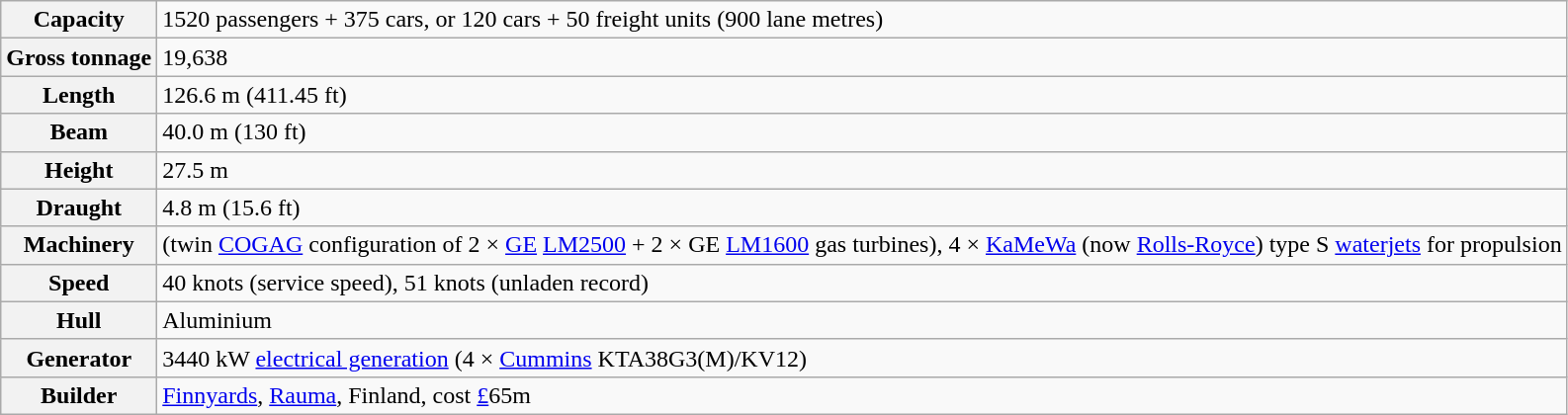<table class="wikitable" border="1">
<tr>
<th>Capacity</th>
<td>1520 passengers + 375 cars, or 120 cars + 50 freight units (900 lane metres)</td>
</tr>
<tr>
<th>Gross tonnage</th>
<td>19,638</td>
</tr>
<tr>
<th>Length</th>
<td>126.6 m (411.45 ft)</td>
</tr>
<tr>
<th>Beam</th>
<td>40.0 m (130 ft)</td>
</tr>
<tr>
<th>Height</th>
<td>27.5 m</td>
</tr>
<tr>
<th>Draught</th>
<td>4.8 m (15.6 ft)</td>
</tr>
<tr>
<th>Machinery</th>
<td> (twin <a href='#'>COGAG</a> configuration of 2 × <a href='#'>GE</a> <a href='#'>LM2500</a> + 2 × GE <a href='#'>LM1600</a> gas turbines), 4 × <a href='#'>KaMeWa</a> (now <a href='#'>Rolls-Royce</a>) type S <a href='#'>waterjets</a> for propulsion</td>
</tr>
<tr>
<th>Speed</th>
<td>40 knots (service speed), 51 knots (unladen record)</td>
</tr>
<tr>
<th>Hull</th>
<td>Aluminium</td>
</tr>
<tr>
<th>Generator</th>
<td>3440 kW <a href='#'>electrical generation</a> (4 × <a href='#'>Cummins</a> KTA38G3(M)/KV12)</td>
</tr>
<tr>
<th>Builder</th>
<td><a href='#'>Finnyards</a>, <a href='#'>Rauma</a>, Finland, cost <a href='#'>£</a>65m</td>
</tr>
</table>
